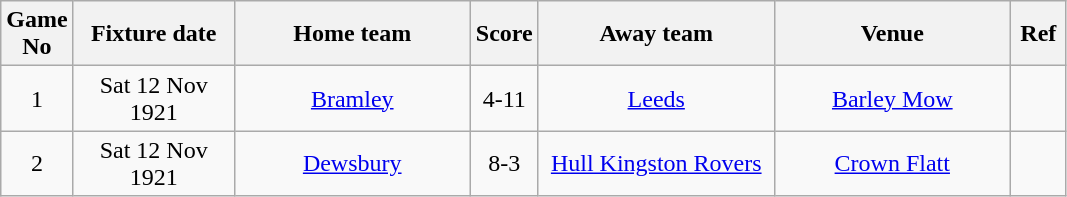<table class="wikitable" style="text-align:center;">
<tr>
<th width=20 abbr="No">Game No</th>
<th width=100 abbr="Date">Fixture date</th>
<th width=150 abbr="Home team">Home team</th>
<th width=20 abbr="Score">Score</th>
<th width=150 abbr="Away team">Away team</th>
<th width=150 abbr="Venue">Venue</th>
<th width=30 abbr="Ref">Ref</th>
</tr>
<tr>
<td>1</td>
<td>Sat 12 Nov 1921</td>
<td><a href='#'>Bramley</a></td>
<td>4-11</td>
<td><a href='#'>Leeds</a></td>
<td><a href='#'>Barley Mow</a></td>
<td></td>
</tr>
<tr>
<td>2</td>
<td>Sat 12 Nov 1921</td>
<td><a href='#'>Dewsbury</a></td>
<td>8-3</td>
<td><a href='#'>Hull Kingston Rovers</a></td>
<td><a href='#'>Crown Flatt</a></td>
<td></td>
</tr>
</table>
